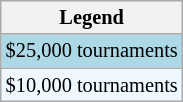<table class=wikitable style="font-size:85%">
<tr>
<th>Legend</th>
</tr>
<tr style="background:lightblue;">
<td>$25,000 tournaments</td>
</tr>
<tr style="background:#f0f8ff;">
<td>$10,000 tournaments</td>
</tr>
</table>
